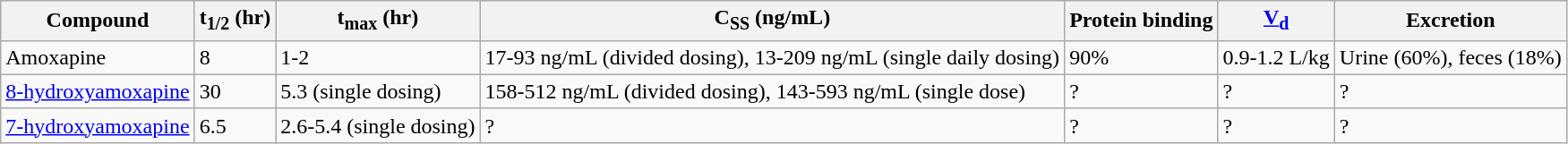<table class="wikitable">
<tr>
<th>Compound</th>
<th>t<sub>1/2</sub> (hr)</th>
<th>t<sub>max</sub> (hr)</th>
<th>C<sub>SS</sub> (ng/mL)</th>
<th>Protein binding</th>
<th><a href='#'>V<sub>d</sub></a></th>
<th>Excretion</th>
</tr>
<tr>
<td>Amoxapine</td>
<td>8</td>
<td>1-2</td>
<td>17-93 ng/mL (divided dosing), 13-209 ng/mL (single daily dosing)</td>
<td>90%</td>
<td>0.9-1.2 L/kg</td>
<td>Urine (60%), feces (18%)</td>
</tr>
<tr>
<td><a href='#'>8-hydroxyamoxapine</a></td>
<td>30</td>
<td>5.3 (single dosing)</td>
<td>158-512 ng/mL (divided dosing), 143-593 ng/mL (single dose)</td>
<td>?</td>
<td>?</td>
<td>?</td>
</tr>
<tr>
<td><a href='#'>7-hydroxyamoxapine</a></td>
<td>6.5</td>
<td>2.6-5.4 (single dosing)</td>
<td>?</td>
<td>?</td>
<td>?</td>
<td>?</td>
</tr>
</table>
